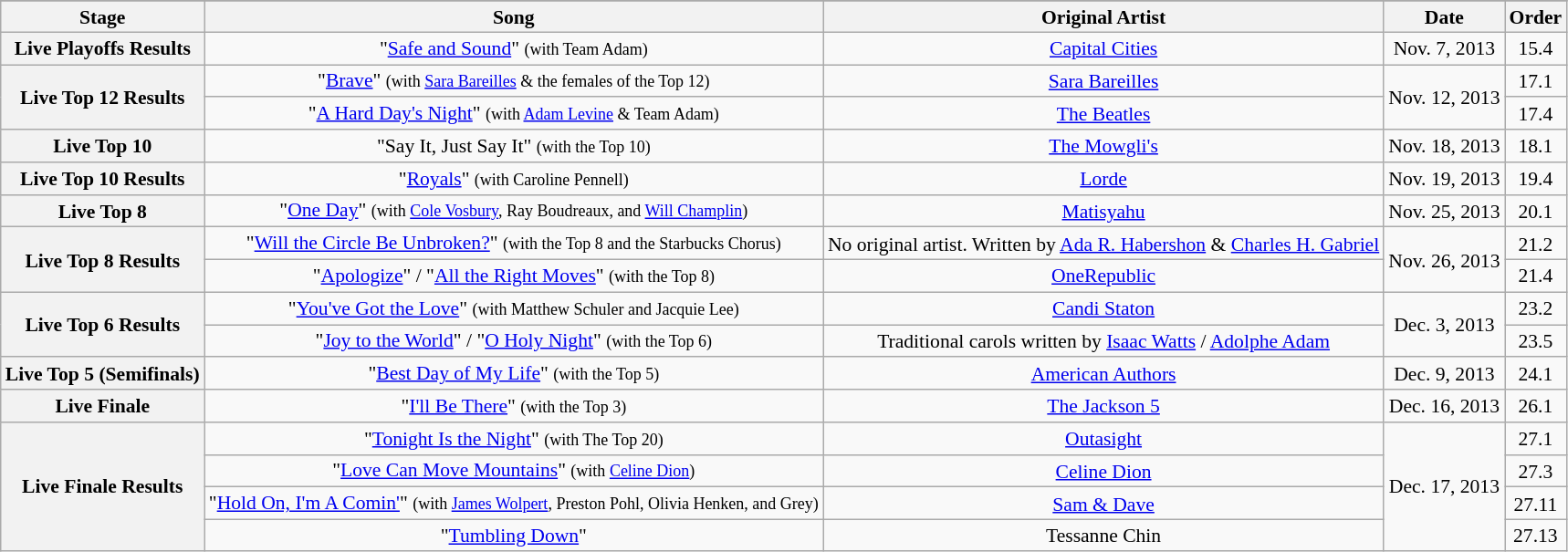<table class="wikitable" style="text-align:center; font-size:90%; line-height:16px;">
<tr>
</tr>
<tr>
<th scope="col">Stage</th>
<th scope="col">Song</th>
<th scope="col">Original Artist</th>
<th scope="col">Date</th>
<th scope="col">Order</th>
</tr>
<tr>
<th scope="row">Live Playoffs Results</th>
<td>"<a href='#'>Safe and Sound</a>" <small>(with Team Adam)</small></td>
<td><a href='#'>Capital Cities</a></td>
<td>Nov. 7, 2013</td>
<td>15.4</td>
</tr>
<tr>
<th scope="row" rowspan="2">Live Top 12 Results</th>
<td>"<a href='#'>Brave</a>" <small>(with <a href='#'>Sara Bareilles</a> & the females of the Top 12)</small></td>
<td><a href='#'>Sara Bareilles</a></td>
<td rowspan="2">Nov. 12, 2013</td>
<td>17.1</td>
</tr>
<tr>
<td>"<a href='#'>A Hard Day's Night</a>" <small>(with <a href='#'>Adam Levine</a> & Team Adam)</small></td>
<td><a href='#'>The Beatles</a></td>
<td>17.4</td>
</tr>
<tr>
<th scope="row">Live Top 10</th>
<td>"Say It, Just Say It" <small>(with the Top 10)</small></td>
<td><a href='#'>The Mowgli's</a></td>
<td>Nov. 18, 2013</td>
<td>18.1</td>
</tr>
<tr>
<th scope="row">Live Top 10 Results</th>
<td>"<a href='#'>Royals</a>" <small>(with Caroline Pennell)</small></td>
<td><a href='#'>Lorde</a></td>
<td>Nov. 19, 2013</td>
<td>19.4</td>
</tr>
<tr>
<th scope="row">Live Top 8</th>
<td>"<a href='#'>One Day</a>" <small>(with <a href='#'>Cole Vosbury</a>, Ray Boudreaux, and <a href='#'>Will Champlin</a>)</small></td>
<td><a href='#'>Matisyahu</a></td>
<td>Nov. 25, 2013</td>
<td>20.1</td>
</tr>
<tr>
<th scope="row" rowspan="2">Live Top 8 Results</th>
<td>"<a href='#'>Will the Circle Be Unbroken?</a>" <small>(with the Top 8 and the Starbucks Chorus)</small></td>
<td>No original artist. Written by <a href='#'>Ada R. Habershon</a> & <a href='#'>Charles H. Gabriel</a></td>
<td rowspan="2">Nov. 26, 2013</td>
<td>21.2</td>
</tr>
<tr>
<td>"<a href='#'>Apologize</a>" / "<a href='#'>All the Right Moves</a>" <small>(with the Top 8)</small></td>
<td><a href='#'>OneRepublic</a></td>
<td>21.4</td>
</tr>
<tr>
<th scope="row" rowspan="2">Live Top 6 Results</th>
<td>"<a href='#'>You've Got the Love</a>" <small>(with Matthew Schuler and Jacquie Lee)</small></td>
<td><a href='#'>Candi Staton</a></td>
<td rowspan="2">Dec. 3, 2013</td>
<td>23.2</td>
</tr>
<tr>
<td>"<a href='#'>Joy to the World</a>" / "<a href='#'>O Holy Night</a>" <small>(with the Top 6)</small></td>
<td>Traditional carols written by <a href='#'>Isaac Watts</a> / <a href='#'>Adolphe Adam</a></td>
<td>23.5</td>
</tr>
<tr>
<th scope="row">Live Top 5 (Semifinals)</th>
<td>"<a href='#'>Best Day of My Life</a>" <small>(with the Top 5)</small></td>
<td><a href='#'>American Authors</a></td>
<td>Dec. 9, 2013</td>
<td>24.1</td>
</tr>
<tr>
<th scope="row">Live Finale</th>
<td>"<a href='#'>I'll Be There</a>" <small>(with the Top 3)</small></td>
<td><a href='#'>The Jackson 5</a></td>
<td>Dec. 16, 2013</td>
<td>26.1</td>
</tr>
<tr>
<th scope="row" rowspan="4">Live Finale Results</th>
<td>"<a href='#'>Tonight Is the Night</a>" <small>(with The Top 20)</small></td>
<td><a href='#'>Outasight</a></td>
<td scope="row" rowspan="4">Dec. 17, 2013</td>
<td>27.1</td>
</tr>
<tr>
<td>"<a href='#'>Love Can Move Mountains</a>" <small>(with <a href='#'>Celine Dion</a>)</small></td>
<td><a href='#'>Celine Dion</a></td>
<td>27.3</td>
</tr>
<tr>
<td>"<a href='#'>Hold On, I'm A Comin'</a>" <small>(with <a href='#'>James Wolpert</a>, Preston Pohl, Olivia Henken, and Grey)</small></td>
<td><a href='#'>Sam & Dave</a></td>
<td>27.11</td>
</tr>
<tr>
<td>"<a href='#'>Tumbling Down</a>"</td>
<td>Tessanne Chin</td>
<td>27.13</td>
</tr>
</table>
